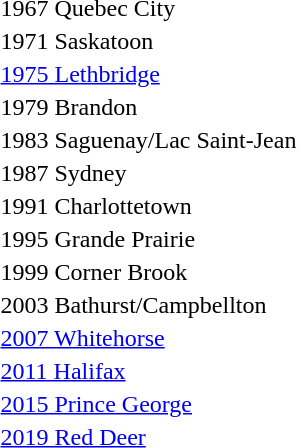<table>
<tr>
<td>1967 Quebec City</td>
<td></td>
<td></td>
<td></td>
</tr>
<tr>
<td>1971 Saskatoon</td>
<td></td>
<td></td>
<td></td>
</tr>
<tr>
<td><a href='#'>1975 Lethbridge</a></td>
<td></td>
<td></td>
<td></td>
</tr>
<tr>
<td>1979 Brandon</td>
<td></td>
<td></td>
<td></td>
</tr>
<tr>
<td>1983 Saguenay/Lac Saint-Jean</td>
<td></td>
<td></td>
<td></td>
</tr>
<tr>
<td>1987 Sydney</td>
<td></td>
<td></td>
<td></td>
</tr>
<tr>
<td>1991 Charlottetown</td>
<td></td>
<td></td>
<td></td>
</tr>
<tr>
<td>1995 Grande Prairie</td>
<td></td>
<td></td>
<td></td>
</tr>
<tr>
<td>1999 Corner Brook</td>
<td></td>
<td></td>
<td></td>
</tr>
<tr>
<td>2003 Bathurst/Campbellton</td>
<td></td>
<td></td>
<td></td>
</tr>
<tr>
<td><a href='#'>2007 Whitehorse</a></td>
<td></td>
<td></td>
<td></td>
</tr>
<tr>
<td><a href='#'>2011 Halifax</a></td>
<td></td>
<td></td>
<td></td>
</tr>
<tr>
<td><a href='#'>2015 Prince George</a></td>
<td></td>
<td></td>
<td></td>
</tr>
<tr>
<td><a href='#'>2019 Red Deer</a></td>
<td></td>
<td></td>
<td></td>
</tr>
</table>
